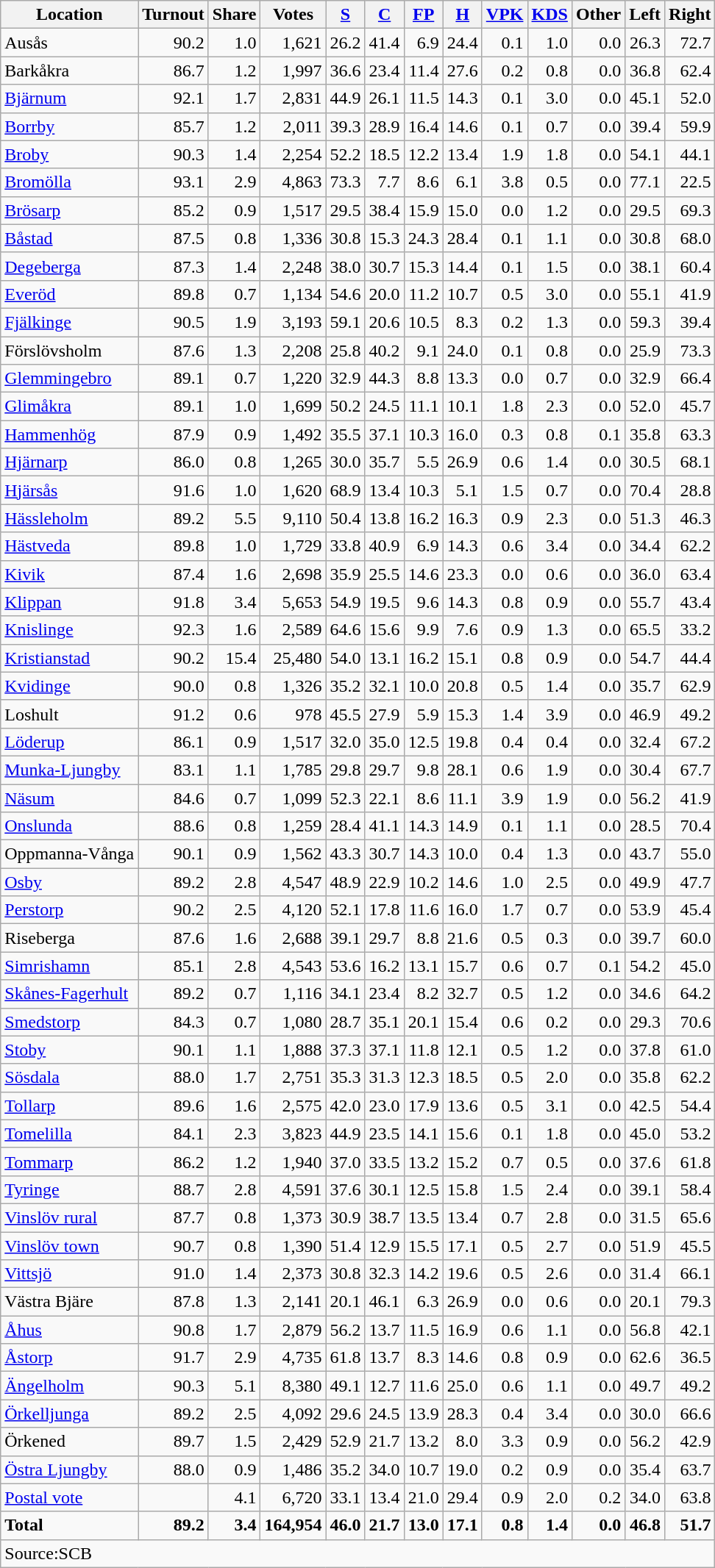<table class="wikitable sortable" style=text-align:right>
<tr>
<th>Location</th>
<th>Turnout</th>
<th>Share</th>
<th>Votes</th>
<th><a href='#'>S</a></th>
<th><a href='#'>C</a></th>
<th><a href='#'>FP</a></th>
<th><a href='#'>H</a></th>
<th><a href='#'>VPK</a></th>
<th><a href='#'>KDS</a></th>
<th>Other</th>
<th>Left</th>
<th>Right</th>
</tr>
<tr>
<td align=left>Ausås</td>
<td>90.2</td>
<td>1.0</td>
<td>1,621</td>
<td>26.2</td>
<td>41.4</td>
<td>6.9</td>
<td>24.4</td>
<td>0.1</td>
<td>1.0</td>
<td>0.0</td>
<td>26.3</td>
<td>72.7</td>
</tr>
<tr>
<td align=left>Barkåkra</td>
<td>86.7</td>
<td>1.2</td>
<td>1,997</td>
<td>36.6</td>
<td>23.4</td>
<td>11.4</td>
<td>27.6</td>
<td>0.2</td>
<td>0.8</td>
<td>0.0</td>
<td>36.8</td>
<td>62.4</td>
</tr>
<tr>
<td align=left><a href='#'>Bjärnum</a></td>
<td>92.1</td>
<td>1.7</td>
<td>2,831</td>
<td>44.9</td>
<td>26.1</td>
<td>11.5</td>
<td>14.3</td>
<td>0.1</td>
<td>3.0</td>
<td>0.0</td>
<td>45.1</td>
<td>52.0</td>
</tr>
<tr>
<td align=left><a href='#'>Borrby</a></td>
<td>85.7</td>
<td>1.2</td>
<td>2,011</td>
<td>39.3</td>
<td>28.9</td>
<td>16.4</td>
<td>14.6</td>
<td>0.1</td>
<td>0.7</td>
<td>0.0</td>
<td>39.4</td>
<td>59.9</td>
</tr>
<tr>
<td align=left><a href='#'>Broby</a></td>
<td>90.3</td>
<td>1.4</td>
<td>2,254</td>
<td>52.2</td>
<td>18.5</td>
<td>12.2</td>
<td>13.4</td>
<td>1.9</td>
<td>1.8</td>
<td>0.0</td>
<td>54.1</td>
<td>44.1</td>
</tr>
<tr>
<td align=left><a href='#'>Bromölla</a></td>
<td>93.1</td>
<td>2.9</td>
<td>4,863</td>
<td>73.3</td>
<td>7.7</td>
<td>8.6</td>
<td>6.1</td>
<td>3.8</td>
<td>0.5</td>
<td>0.0</td>
<td>77.1</td>
<td>22.5</td>
</tr>
<tr>
<td align=left><a href='#'>Brösarp</a></td>
<td>85.2</td>
<td>0.9</td>
<td>1,517</td>
<td>29.5</td>
<td>38.4</td>
<td>15.9</td>
<td>15.0</td>
<td>0.0</td>
<td>1.2</td>
<td>0.0</td>
<td>29.5</td>
<td>69.3</td>
</tr>
<tr>
<td align=left><a href='#'>Båstad</a></td>
<td>87.5</td>
<td>0.8</td>
<td>1,336</td>
<td>30.8</td>
<td>15.3</td>
<td>24.3</td>
<td>28.4</td>
<td>0.1</td>
<td>1.1</td>
<td>0.0</td>
<td>30.8</td>
<td>68.0</td>
</tr>
<tr>
<td align=left><a href='#'>Degeberga</a></td>
<td>87.3</td>
<td>1.4</td>
<td>2,248</td>
<td>38.0</td>
<td>30.7</td>
<td>15.3</td>
<td>14.4</td>
<td>0.1</td>
<td>1.5</td>
<td>0.0</td>
<td>38.1</td>
<td>60.4</td>
</tr>
<tr>
<td align=left><a href='#'>Everöd</a></td>
<td>89.8</td>
<td>0.7</td>
<td>1,134</td>
<td>54.6</td>
<td>20.0</td>
<td>11.2</td>
<td>10.7</td>
<td>0.5</td>
<td>3.0</td>
<td>0.0</td>
<td>55.1</td>
<td>41.9</td>
</tr>
<tr>
<td align=left><a href='#'>Fjälkinge</a></td>
<td>90.5</td>
<td>1.9</td>
<td>3,193</td>
<td>59.1</td>
<td>20.6</td>
<td>10.5</td>
<td>8.3</td>
<td>0.2</td>
<td>1.3</td>
<td>0.0</td>
<td>59.3</td>
<td>39.4</td>
</tr>
<tr>
<td align=left>Förslövsholm</td>
<td>87.6</td>
<td>1.3</td>
<td>2,208</td>
<td>25.8</td>
<td>40.2</td>
<td>9.1</td>
<td>24.0</td>
<td>0.1</td>
<td>0.8</td>
<td>0.0</td>
<td>25.9</td>
<td>73.3</td>
</tr>
<tr>
<td align=left><a href='#'>Glemmingebro</a></td>
<td>89.1</td>
<td>0.7</td>
<td>1,220</td>
<td>32.9</td>
<td>44.3</td>
<td>8.8</td>
<td>13.3</td>
<td>0.0</td>
<td>0.7</td>
<td>0.0</td>
<td>32.9</td>
<td>66.4</td>
</tr>
<tr>
<td align=left><a href='#'>Glimåkra</a></td>
<td>89.1</td>
<td>1.0</td>
<td>1,699</td>
<td>50.2</td>
<td>24.5</td>
<td>11.1</td>
<td>10.1</td>
<td>1.8</td>
<td>2.3</td>
<td>0.0</td>
<td>52.0</td>
<td>45.7</td>
</tr>
<tr>
<td align=left><a href='#'>Hammenhög</a></td>
<td>87.9</td>
<td>0.9</td>
<td>1,492</td>
<td>35.5</td>
<td>37.1</td>
<td>10.3</td>
<td>16.0</td>
<td>0.3</td>
<td>0.8</td>
<td>0.1</td>
<td>35.8</td>
<td>63.3</td>
</tr>
<tr>
<td align=left><a href='#'>Hjärnarp</a></td>
<td>86.0</td>
<td>0.8</td>
<td>1,265</td>
<td>30.0</td>
<td>35.7</td>
<td>5.5</td>
<td>26.9</td>
<td>0.6</td>
<td>1.4</td>
<td>0.0</td>
<td>30.5</td>
<td>68.1</td>
</tr>
<tr>
<td align=left><a href='#'>Hjärsås</a></td>
<td>91.6</td>
<td>1.0</td>
<td>1,620</td>
<td>68.9</td>
<td>13.4</td>
<td>10.3</td>
<td>5.1</td>
<td>1.5</td>
<td>0.7</td>
<td>0.0</td>
<td>70.4</td>
<td>28.8</td>
</tr>
<tr>
<td align=left><a href='#'>Hässleholm</a></td>
<td>89.2</td>
<td>5.5</td>
<td>9,110</td>
<td>50.4</td>
<td>13.8</td>
<td>16.2</td>
<td>16.3</td>
<td>0.9</td>
<td>2.3</td>
<td>0.0</td>
<td>51.3</td>
<td>46.3</td>
</tr>
<tr>
<td align=left><a href='#'>Hästveda</a></td>
<td>89.8</td>
<td>1.0</td>
<td>1,729</td>
<td>33.8</td>
<td>40.9</td>
<td>6.9</td>
<td>14.3</td>
<td>0.6</td>
<td>3.4</td>
<td>0.0</td>
<td>34.4</td>
<td>62.2</td>
</tr>
<tr>
<td align=left><a href='#'>Kivik</a></td>
<td>87.4</td>
<td>1.6</td>
<td>2,698</td>
<td>35.9</td>
<td>25.5</td>
<td>14.6</td>
<td>23.3</td>
<td>0.0</td>
<td>0.6</td>
<td>0.0</td>
<td>36.0</td>
<td>63.4</td>
</tr>
<tr>
<td align=left><a href='#'>Klippan</a></td>
<td>91.8</td>
<td>3.4</td>
<td>5,653</td>
<td>54.9</td>
<td>19.5</td>
<td>9.6</td>
<td>14.3</td>
<td>0.8</td>
<td>0.9</td>
<td>0.0</td>
<td>55.7</td>
<td>43.4</td>
</tr>
<tr>
<td align=left><a href='#'>Knislinge</a></td>
<td>92.3</td>
<td>1.6</td>
<td>2,589</td>
<td>64.6</td>
<td>15.6</td>
<td>9.9</td>
<td>7.6</td>
<td>0.9</td>
<td>1.3</td>
<td>0.0</td>
<td>65.5</td>
<td>33.2</td>
</tr>
<tr>
<td align=left><a href='#'>Kristianstad</a></td>
<td>90.2</td>
<td>15.4</td>
<td>25,480</td>
<td>54.0</td>
<td>13.1</td>
<td>16.2</td>
<td>15.1</td>
<td>0.8</td>
<td>0.9</td>
<td>0.0</td>
<td>54.7</td>
<td>44.4</td>
</tr>
<tr>
<td align=left><a href='#'>Kvidinge</a></td>
<td>90.0</td>
<td>0.8</td>
<td>1,326</td>
<td>35.2</td>
<td>32.1</td>
<td>10.0</td>
<td>20.8</td>
<td>0.5</td>
<td>1.4</td>
<td>0.0</td>
<td>35.7</td>
<td>62.9</td>
</tr>
<tr>
<td align=left>Loshult</td>
<td>91.2</td>
<td>0.6</td>
<td>978</td>
<td>45.5</td>
<td>27.9</td>
<td>5.9</td>
<td>15.3</td>
<td>1.4</td>
<td>3.9</td>
<td>0.0</td>
<td>46.9</td>
<td>49.2</td>
</tr>
<tr>
<td align=left><a href='#'>Löderup</a></td>
<td>86.1</td>
<td>0.9</td>
<td>1,517</td>
<td>32.0</td>
<td>35.0</td>
<td>12.5</td>
<td>19.8</td>
<td>0.4</td>
<td>0.4</td>
<td>0.0</td>
<td>32.4</td>
<td>67.2</td>
</tr>
<tr>
<td align=left><a href='#'>Munka-Ljungby</a></td>
<td>83.1</td>
<td>1.1</td>
<td>1,785</td>
<td>29.8</td>
<td>29.7</td>
<td>9.8</td>
<td>28.1</td>
<td>0.6</td>
<td>1.9</td>
<td>0.0</td>
<td>30.4</td>
<td>67.7</td>
</tr>
<tr>
<td align=left><a href='#'>Näsum</a></td>
<td>84.6</td>
<td>0.7</td>
<td>1,099</td>
<td>52.3</td>
<td>22.1</td>
<td>8.6</td>
<td>11.1</td>
<td>3.9</td>
<td>1.9</td>
<td>0.0</td>
<td>56.2</td>
<td>41.9</td>
</tr>
<tr>
<td align=left><a href='#'>Onslunda</a></td>
<td>88.6</td>
<td>0.8</td>
<td>1,259</td>
<td>28.4</td>
<td>41.1</td>
<td>14.3</td>
<td>14.9</td>
<td>0.1</td>
<td>1.1</td>
<td>0.0</td>
<td>28.5</td>
<td>70.4</td>
</tr>
<tr>
<td align=left>Oppmanna-Vånga</td>
<td>90.1</td>
<td>0.9</td>
<td>1,562</td>
<td>43.3</td>
<td>30.7</td>
<td>14.3</td>
<td>10.0</td>
<td>0.4</td>
<td>1.3</td>
<td>0.0</td>
<td>43.7</td>
<td>55.0</td>
</tr>
<tr>
<td align=left><a href='#'>Osby</a></td>
<td>89.2</td>
<td>2.8</td>
<td>4,547</td>
<td>48.9</td>
<td>22.9</td>
<td>10.2</td>
<td>14.6</td>
<td>1.0</td>
<td>2.5</td>
<td>0.0</td>
<td>49.9</td>
<td>47.7</td>
</tr>
<tr>
<td align=left><a href='#'>Perstorp</a></td>
<td>90.2</td>
<td>2.5</td>
<td>4,120</td>
<td>52.1</td>
<td>17.8</td>
<td>11.6</td>
<td>16.0</td>
<td>1.7</td>
<td>0.7</td>
<td>0.0</td>
<td>53.9</td>
<td>45.4</td>
</tr>
<tr>
<td align=left>Riseberga</td>
<td>87.6</td>
<td>1.6</td>
<td>2,688</td>
<td>39.1</td>
<td>29.7</td>
<td>8.8</td>
<td>21.6</td>
<td>0.5</td>
<td>0.3</td>
<td>0.0</td>
<td>39.7</td>
<td>60.0</td>
</tr>
<tr>
<td align=left><a href='#'>Simrishamn</a></td>
<td>85.1</td>
<td>2.8</td>
<td>4,543</td>
<td>53.6</td>
<td>16.2</td>
<td>13.1</td>
<td>15.7</td>
<td>0.6</td>
<td>0.7</td>
<td>0.1</td>
<td>54.2</td>
<td>45.0</td>
</tr>
<tr>
<td align=left><a href='#'>Skånes-Fagerhult</a></td>
<td>89.2</td>
<td>0.7</td>
<td>1,116</td>
<td>34.1</td>
<td>23.4</td>
<td>8.2</td>
<td>32.7</td>
<td>0.5</td>
<td>1.2</td>
<td>0.0</td>
<td>34.6</td>
<td>64.2</td>
</tr>
<tr>
<td align=left><a href='#'>Smedstorp</a></td>
<td>84.3</td>
<td>0.7</td>
<td>1,080</td>
<td>28.7</td>
<td>35.1</td>
<td>20.1</td>
<td>15.4</td>
<td>0.6</td>
<td>0.2</td>
<td>0.0</td>
<td>29.3</td>
<td>70.6</td>
</tr>
<tr>
<td align=left><a href='#'>Stoby</a></td>
<td>90.1</td>
<td>1.1</td>
<td>1,888</td>
<td>37.3</td>
<td>37.1</td>
<td>11.8</td>
<td>12.1</td>
<td>0.5</td>
<td>1.2</td>
<td>0.0</td>
<td>37.8</td>
<td>61.0</td>
</tr>
<tr>
<td align=left><a href='#'>Sösdala</a></td>
<td>88.0</td>
<td>1.7</td>
<td>2,751</td>
<td>35.3</td>
<td>31.3</td>
<td>12.3</td>
<td>18.5</td>
<td>0.5</td>
<td>2.0</td>
<td>0.0</td>
<td>35.8</td>
<td>62.2</td>
</tr>
<tr>
<td align=left><a href='#'>Tollarp</a></td>
<td>89.6</td>
<td>1.6</td>
<td>2,575</td>
<td>42.0</td>
<td>23.0</td>
<td>17.9</td>
<td>13.6</td>
<td>0.5</td>
<td>3.1</td>
<td>0.0</td>
<td>42.5</td>
<td>54.4</td>
</tr>
<tr>
<td align=left><a href='#'>Tomelilla</a></td>
<td>84.1</td>
<td>2.3</td>
<td>3,823</td>
<td>44.9</td>
<td>23.5</td>
<td>14.1</td>
<td>15.6</td>
<td>0.1</td>
<td>1.8</td>
<td>0.0</td>
<td>45.0</td>
<td>53.2</td>
</tr>
<tr>
<td align=left><a href='#'>Tommarp</a></td>
<td>86.2</td>
<td>1.2</td>
<td>1,940</td>
<td>37.0</td>
<td>33.5</td>
<td>13.2</td>
<td>15.2</td>
<td>0.7</td>
<td>0.5</td>
<td>0.0</td>
<td>37.6</td>
<td>61.8</td>
</tr>
<tr>
<td align=left><a href='#'>Tyringe</a></td>
<td>88.7</td>
<td>2.8</td>
<td>4,591</td>
<td>37.6</td>
<td>30.1</td>
<td>12.5</td>
<td>15.8</td>
<td>1.5</td>
<td>2.4</td>
<td>0.0</td>
<td>39.1</td>
<td>58.4</td>
</tr>
<tr>
<td align=left><a href='#'>Vinslöv rural</a></td>
<td>87.7</td>
<td>0.8</td>
<td>1,373</td>
<td>30.9</td>
<td>38.7</td>
<td>13.5</td>
<td>13.4</td>
<td>0.7</td>
<td>2.8</td>
<td>0.0</td>
<td>31.5</td>
<td>65.6</td>
</tr>
<tr>
<td align=left><a href='#'>Vinslöv town</a></td>
<td>90.7</td>
<td>0.8</td>
<td>1,390</td>
<td>51.4</td>
<td>12.9</td>
<td>15.5</td>
<td>17.1</td>
<td>0.5</td>
<td>2.7</td>
<td>0.0</td>
<td>51.9</td>
<td>45.5</td>
</tr>
<tr>
<td align=left><a href='#'>Vittsjö</a></td>
<td>91.0</td>
<td>1.4</td>
<td>2,373</td>
<td>30.8</td>
<td>32.3</td>
<td>14.2</td>
<td>19.6</td>
<td>0.5</td>
<td>2.6</td>
<td>0.0</td>
<td>31.4</td>
<td>66.1</td>
</tr>
<tr>
<td align=left>Västra Bjäre</td>
<td>87.8</td>
<td>1.3</td>
<td>2,141</td>
<td>20.1</td>
<td>46.1</td>
<td>6.3</td>
<td>26.9</td>
<td>0.0</td>
<td>0.6</td>
<td>0.0</td>
<td>20.1</td>
<td>79.3</td>
</tr>
<tr>
<td align=left><a href='#'>Åhus</a></td>
<td>90.8</td>
<td>1.7</td>
<td>2,879</td>
<td>56.2</td>
<td>13.7</td>
<td>11.5</td>
<td>16.9</td>
<td>0.6</td>
<td>1.1</td>
<td>0.0</td>
<td>56.8</td>
<td>42.1</td>
</tr>
<tr>
<td align=left><a href='#'>Åstorp</a></td>
<td>91.7</td>
<td>2.9</td>
<td>4,735</td>
<td>61.8</td>
<td>13.7</td>
<td>8.3</td>
<td>14.6</td>
<td>0.8</td>
<td>0.9</td>
<td>0.0</td>
<td>62.6</td>
<td>36.5</td>
</tr>
<tr>
<td align=left><a href='#'>Ängelholm</a></td>
<td>90.3</td>
<td>5.1</td>
<td>8,380</td>
<td>49.1</td>
<td>12.7</td>
<td>11.6</td>
<td>25.0</td>
<td>0.6</td>
<td>1.1</td>
<td>0.0</td>
<td>49.7</td>
<td>49.2</td>
</tr>
<tr>
<td align=left><a href='#'>Örkelljunga</a></td>
<td>89.2</td>
<td>2.5</td>
<td>4,092</td>
<td>29.6</td>
<td>24.5</td>
<td>13.9</td>
<td>28.3</td>
<td>0.4</td>
<td>3.4</td>
<td>0.0</td>
<td>30.0</td>
<td>66.6</td>
</tr>
<tr>
<td align=left>Örkened</td>
<td>89.7</td>
<td>1.5</td>
<td>2,429</td>
<td>52.9</td>
<td>21.7</td>
<td>13.2</td>
<td>8.0</td>
<td>3.3</td>
<td>0.9</td>
<td>0.0</td>
<td>56.2</td>
<td>42.9</td>
</tr>
<tr>
<td align=left><a href='#'>Östra Ljungby</a></td>
<td>88.0</td>
<td>0.9</td>
<td>1,486</td>
<td>35.2</td>
<td>34.0</td>
<td>10.7</td>
<td>19.0</td>
<td>0.2</td>
<td>0.9</td>
<td>0.0</td>
<td>35.4</td>
<td>63.7</td>
</tr>
<tr>
<td align=left><a href='#'>Postal vote</a></td>
<td></td>
<td>4.1</td>
<td>6,720</td>
<td>33.1</td>
<td>13.4</td>
<td>21.0</td>
<td>29.4</td>
<td>0.9</td>
<td>2.0</td>
<td>0.2</td>
<td>34.0</td>
<td>63.8</td>
</tr>
<tr>
<td align=left><strong>Total</strong></td>
<td><strong>89.2</strong></td>
<td><strong>3.4</strong></td>
<td><strong>164,954</strong></td>
<td><strong>46.0</strong></td>
<td><strong>21.7</strong></td>
<td><strong>13.0</strong></td>
<td><strong>17.1</strong></td>
<td><strong>0.8</strong></td>
<td><strong>1.4</strong></td>
<td><strong>0.0</strong></td>
<td><strong>46.8</strong></td>
<td><strong>51.7</strong></td>
</tr>
<tr>
<td align=left colspan=13>Source:SCB </td>
</tr>
</table>
